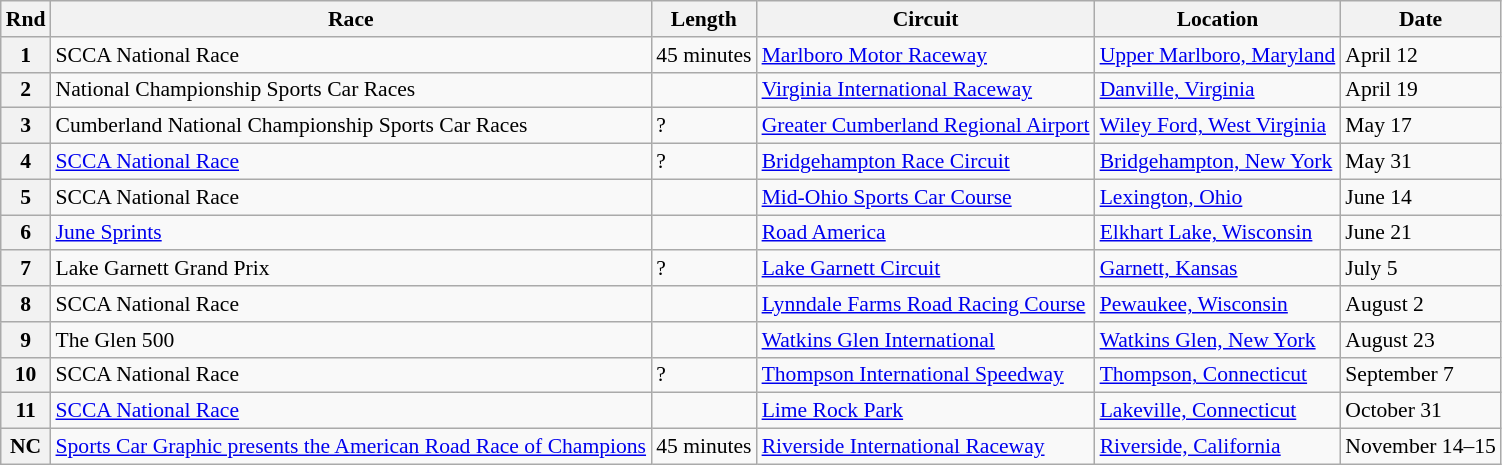<table class="wikitable" style="font-size: 90%;">
<tr>
<th>Rnd</th>
<th>Race</th>
<th>Length</th>
<th>Circuit</th>
<th>Location</th>
<th>Date</th>
</tr>
<tr>
<th>1</th>
<td>SCCA National Race</td>
<td>45 minutes</td>
<td><a href='#'>Marlboro Motor Raceway</a></td>
<td><a href='#'>Upper Marlboro, Maryland</a></td>
<td>April 12</td>
</tr>
<tr>
<th>2</th>
<td>National Championship Sports Car Races</td>
<td></td>
<td><a href='#'>Virginia International Raceway</a></td>
<td><a href='#'>Danville, Virginia</a></td>
<td>April 19</td>
</tr>
<tr>
<th>3</th>
<td>Cumberland National Championship Sports Car Races</td>
<td>?</td>
<td><a href='#'>Greater Cumberland Regional Airport</a></td>
<td><a href='#'>Wiley Ford, West Virginia</a></td>
<td>May 17</td>
</tr>
<tr>
<th>4</th>
<td><a href='#'>SCCA National Race</a></td>
<td>?</td>
<td><a href='#'>Bridgehampton Race Circuit</a></td>
<td><a href='#'>Bridgehampton, New York</a></td>
<td>May 31</td>
</tr>
<tr>
<th>5</th>
<td>SCCA National Race</td>
<td></td>
<td><a href='#'>Mid-Ohio Sports Car Course</a></td>
<td><a href='#'>Lexington, Ohio</a></td>
<td>June 14</td>
</tr>
<tr>
<th>6</th>
<td><a href='#'>June Sprints</a></td>
<td></td>
<td><a href='#'>Road America</a></td>
<td><a href='#'>Elkhart Lake, Wisconsin</a></td>
<td>June 21</td>
</tr>
<tr>
<th>7</th>
<td>Lake Garnett Grand Prix</td>
<td>?</td>
<td><a href='#'>Lake Garnett Circuit</a></td>
<td><a href='#'>Garnett, Kansas</a></td>
<td>July 5</td>
</tr>
<tr>
<th>8</th>
<td>SCCA National Race</td>
<td></td>
<td><a href='#'>Lynndale Farms Road Racing Course</a></td>
<td><a href='#'>Pewaukee, Wisconsin</a></td>
<td>August 2</td>
</tr>
<tr>
<th>9</th>
<td>The Glen 500</td>
<td></td>
<td><a href='#'>Watkins Glen International</a></td>
<td><a href='#'>Watkins Glen, New York</a></td>
<td>August 23</td>
</tr>
<tr>
<th>10</th>
<td>SCCA National Race</td>
<td>?</td>
<td><a href='#'>Thompson International Speedway</a></td>
<td><a href='#'>Thompson, Connecticut</a></td>
<td>September 7</td>
</tr>
<tr>
<th>11</th>
<td><a href='#'>SCCA National Race</a></td>
<td></td>
<td><a href='#'>Lime Rock Park</a></td>
<td><a href='#'>Lakeville, Connecticut</a></td>
<td>October 31</td>
</tr>
<tr>
<th>NC</th>
<td><a href='#'>Sports Car Graphic presents the American Road Race of Champions</a></td>
<td>45 minutes</td>
<td><a href='#'>Riverside International Raceway</a></td>
<td><a href='#'>Riverside, California</a></td>
<td>November 14–15</td>
</tr>
</table>
